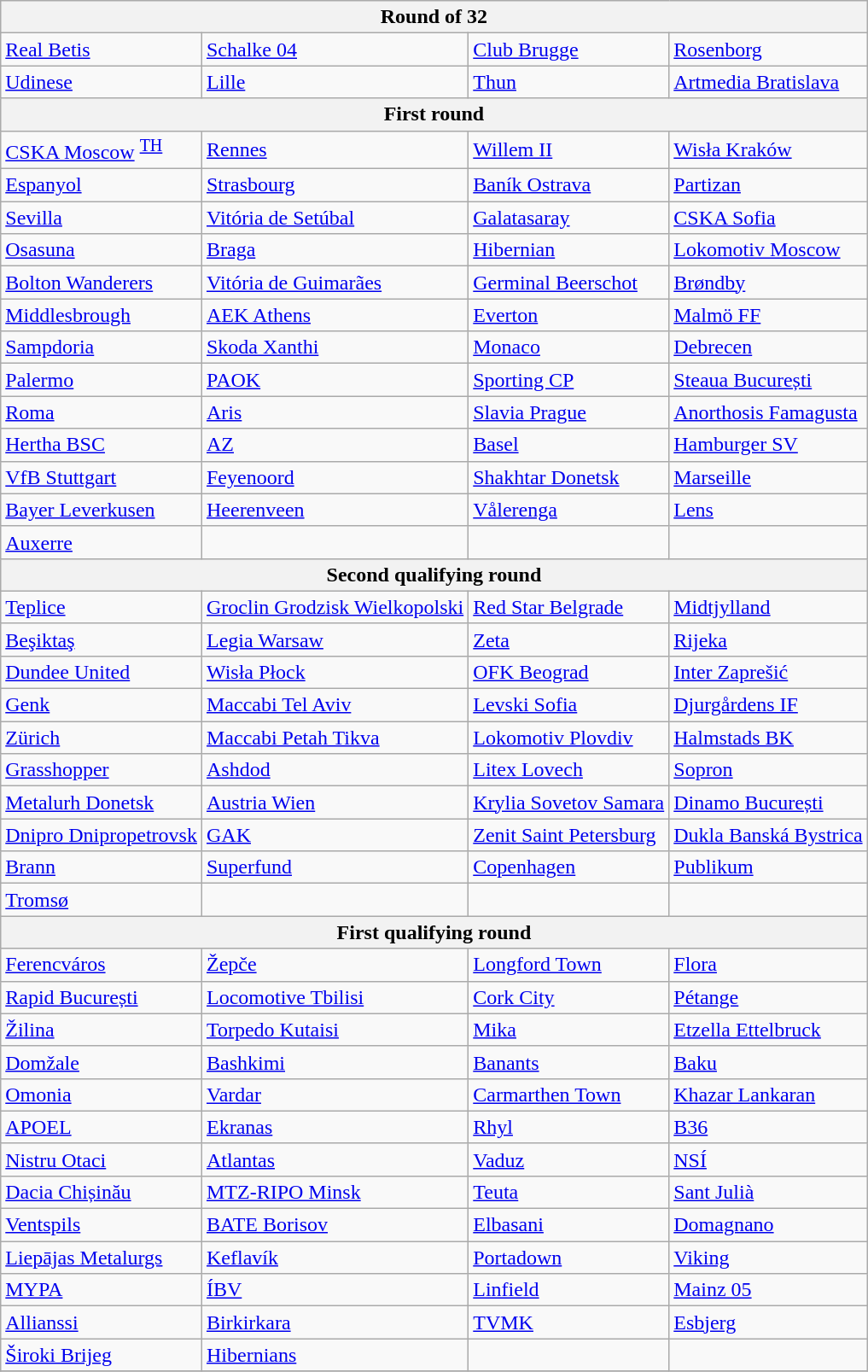<table class="wikitable">
<tr>
<th colspan="4">Round of 32</th>
</tr>
<tr>
<td> <a href='#'>Real Betis</a> </td>
<td> <a href='#'>Schalke 04</a> </td>
<td> <a href='#'>Club Brugge</a> </td>
<td> <a href='#'>Rosenborg</a> </td>
</tr>
<tr>
<td> <a href='#'>Udinese</a> </td>
<td> <a href='#'>Lille</a> </td>
<td> <a href='#'>Thun</a> </td>
<td> <a href='#'>Artmedia Bratislava</a> </td>
</tr>
<tr>
<th colspan="4">First round</th>
</tr>
<tr>
<td> <a href='#'>CSKA Moscow</a> <sup><a href='#'>TH</a></sup> </td>
<td> <a href='#'>Rennes</a> </td>
<td> <a href='#'>Willem II</a> </td>
<td> <a href='#'>Wisła Kraków</a> </td>
</tr>
<tr>
<td> <a href='#'>Espanyol</a> </td>
<td> <a href='#'>Strasbourg</a> </td>
<td> <a href='#'>Baník Ostrava</a> </td>
<td> <a href='#'>Partizan</a> </td>
</tr>
<tr>
<td> <a href='#'>Sevilla</a> </td>
<td> <a href='#'>Vitória de Setúbal</a> </td>
<td> <a href='#'>Galatasaray</a> </td>
<td> <a href='#'>CSKA Sofia</a> </td>
</tr>
<tr>
<td> <a href='#'>Osasuna</a> </td>
<td> <a href='#'>Braga</a> </td>
<td> <a href='#'>Hibernian</a> </td>
<td> <a href='#'>Lokomotiv Moscow</a> </td>
</tr>
<tr>
<td> <a href='#'>Bolton Wanderers</a> </td>
<td> <a href='#'>Vitória de Guimarães</a> </td>
<td> <a href='#'>Germinal Beerschot</a> </td>
<td> <a href='#'>Brøndby</a> </td>
</tr>
<tr>
<td> <a href='#'>Middlesbrough</a> </td>
<td> <a href='#'>AEK Athens</a> </td>
<td> <a href='#'>Everton</a> </td>
<td> <a href='#'>Malmö FF</a> </td>
</tr>
<tr>
<td> <a href='#'>Sampdoria</a> </td>
<td> <a href='#'>Skoda Xanthi</a> </td>
<td> <a href='#'>Monaco</a> </td>
<td> <a href='#'>Debrecen</a> </td>
</tr>
<tr>
<td> <a href='#'>Palermo</a> </td>
<td> <a href='#'>PAOK</a> </td>
<td> <a href='#'>Sporting CP</a> </td>
<td> <a href='#'>Steaua București</a> </td>
</tr>
<tr>
<td> <a href='#'>Roma</a> </td>
<td> <a href='#'>Aris</a> </td>
<td> <a href='#'>Slavia Prague</a> </td>
<td> <a href='#'>Anorthosis Famagusta</a> </td>
</tr>
<tr>
<td> <a href='#'>Hertha BSC</a> </td>
<td> <a href='#'>AZ</a> </td>
<td> <a href='#'>Basel</a> </td>
<td> <a href='#'>Hamburger SV</a> </td>
</tr>
<tr>
<td> <a href='#'>VfB Stuttgart</a> </td>
<td> <a href='#'>Feyenoord</a> </td>
<td> <a href='#'>Shakhtar Donetsk</a> </td>
<td> <a href='#'>Marseille</a> </td>
</tr>
<tr>
<td> <a href='#'>Bayer Leverkusen</a> </td>
<td> <a href='#'>Heerenveen</a> </td>
<td> <a href='#'>Vålerenga</a> </td>
<td> <a href='#'>Lens</a> </td>
</tr>
<tr>
<td> <a href='#'>Auxerre</a> </td>
<td></td>
<td></td>
<td></td>
</tr>
<tr>
<th colspan="4">Second qualifying round</th>
</tr>
<tr>
<td> <a href='#'>Teplice</a> </td>
<td> <a href='#'>Groclin Grodzisk Wielkopolski</a> </td>
<td> <a href='#'>Red Star Belgrade</a> </td>
<td> <a href='#'>Midtjylland</a> </td>
</tr>
<tr>
<td> <a href='#'>Beşiktaş</a> </td>
<td> <a href='#'>Legia Warsaw</a> </td>
<td> <a href='#'>Zeta</a> </td>
<td> <a href='#'>Rijeka</a> </td>
</tr>
<tr>
<td> <a href='#'>Dundee United</a> </td>
<td> <a href='#'>Wisła Płock</a> </td>
<td> <a href='#'>OFK Beograd</a> </td>
<td> <a href='#'>Inter Zaprešić</a> </td>
</tr>
<tr>
<td> <a href='#'>Genk</a> </td>
<td> <a href='#'>Maccabi Tel Aviv</a> </td>
<td> <a href='#'>Levski Sofia</a> </td>
<td> <a href='#'>Djurgårdens IF</a> </td>
</tr>
<tr>
<td> <a href='#'>Zürich</a> </td>
<td> <a href='#'>Maccabi Petah Tikva</a> </td>
<td> <a href='#'>Lokomotiv Plovdiv</a> </td>
<td> <a href='#'>Halmstads BK</a> </td>
</tr>
<tr>
<td> <a href='#'>Grasshopper</a> </td>
<td> <a href='#'>Ashdod</a> </td>
<td> <a href='#'>Litex Lovech</a> </td>
<td> <a href='#'>Sopron</a> </td>
</tr>
<tr>
<td> <a href='#'>Metalurh Donetsk</a> </td>
<td> <a href='#'>Austria Wien</a> </td>
<td> <a href='#'>Krylia Sovetov Samara</a> </td>
<td> <a href='#'>Dinamo București</a> </td>
</tr>
<tr>
<td> <a href='#'>Dnipro Dnipropetrovsk</a> </td>
<td> <a href='#'>GAK</a> </td>
<td> <a href='#'>Zenit Saint Petersburg</a> </td>
<td> <a href='#'>Dukla Banská Bystrica</a> </td>
</tr>
<tr>
<td> <a href='#'>Brann</a> </td>
<td> <a href='#'>Superfund</a> </td>
<td> <a href='#'>Copenhagen</a> </td>
<td> <a href='#'>Publikum</a> </td>
</tr>
<tr>
<td> <a href='#'>Tromsø</a> </td>
<td></td>
<td></td>
<td></td>
</tr>
<tr>
<th colspan="4">First qualifying round</th>
</tr>
<tr>
<td> <a href='#'>Ferencváros</a> </td>
<td> <a href='#'>Žepče</a> </td>
<td> <a href='#'>Longford Town</a> </td>
<td> <a href='#'>Flora</a> </td>
</tr>
<tr>
<td> <a href='#'>Rapid București</a> </td>
<td> <a href='#'>Locomotive Tbilisi</a> </td>
<td> <a href='#'>Cork City</a> </td>
<td> <a href='#'>Pétange</a> </td>
</tr>
<tr>
<td> <a href='#'>Žilina</a> </td>
<td> <a href='#'>Torpedo Kutaisi</a> </td>
<td> <a href='#'>Mika</a> </td>
<td> <a href='#'>Etzella Ettelbruck</a> </td>
</tr>
<tr>
<td> <a href='#'>Domžale</a> </td>
<td> <a href='#'>Bashkimi</a> </td>
<td> <a href='#'>Banants</a> </td>
<td> <a href='#'>Baku</a> </td>
</tr>
<tr>
<td> <a href='#'>Omonia</a> </td>
<td> <a href='#'>Vardar</a> </td>
<td> <a href='#'>Carmarthen Town</a> </td>
<td> <a href='#'>Khazar Lankaran</a> </td>
</tr>
<tr>
<td> <a href='#'>APOEL</a> </td>
<td> <a href='#'>Ekranas</a> </td>
<td> <a href='#'>Rhyl</a> </td>
<td> <a href='#'>B36</a> </td>
</tr>
<tr>
<td> <a href='#'>Nistru Otaci</a> </td>
<td> <a href='#'>Atlantas</a> </td>
<td> <a href='#'>Vaduz</a> </td>
<td> <a href='#'>NSÍ</a> </td>
</tr>
<tr>
<td> <a href='#'>Dacia Chișinău</a> </td>
<td> <a href='#'>MTZ-RIPO Minsk</a> </td>
<td> <a href='#'>Teuta</a> </td>
<td> <a href='#'>Sant Julià</a> </td>
</tr>
<tr>
<td> <a href='#'>Ventspils</a> </td>
<td> <a href='#'>BATE Borisov</a> </td>
<td> <a href='#'>Elbasani</a> </td>
<td> <a href='#'>Domagnano</a> </td>
</tr>
<tr>
<td> <a href='#'>Liepājas Metalurgs</a> </td>
<td> <a href='#'>Keflavík</a> </td>
<td> <a href='#'>Portadown</a> </td>
<td> <a href='#'>Viking</a> </td>
</tr>
<tr>
<td> <a href='#'>MYPA</a> </td>
<td> <a href='#'>ÍBV</a> </td>
<td> <a href='#'>Linfield</a> </td>
<td> <a href='#'>Mainz 05</a> </td>
</tr>
<tr>
<td> <a href='#'>Allianssi</a> </td>
<td> <a href='#'>Birkirkara</a> </td>
<td> <a href='#'>TVMK</a> </td>
<td> <a href='#'>Esbjerg</a> </td>
</tr>
<tr>
<td> <a href='#'>Široki Brijeg</a> </td>
<td> <a href='#'>Hibernians</a> </td>
<td></td>
<td></td>
</tr>
<tr>
</tr>
</table>
